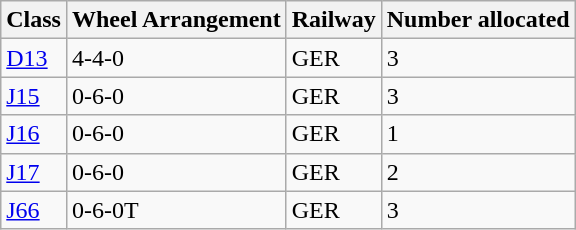<table class="wikitable">
<tr>
<th>Class</th>
<th>Wheel Arrangement</th>
<th>Railway</th>
<th>Number allocated</th>
</tr>
<tr>
<td><a href='#'>D13</a></td>
<td>4-4-0</td>
<td>GER</td>
<td>3</td>
</tr>
<tr>
<td><a href='#'>J15</a></td>
<td>0-6-0</td>
<td>GER</td>
<td>3</td>
</tr>
<tr>
<td><a href='#'>J16</a></td>
<td>0-6-0</td>
<td>GER</td>
<td>1</td>
</tr>
<tr>
<td><a href='#'>J17</a></td>
<td>0-6-0</td>
<td>GER</td>
<td>2</td>
</tr>
<tr>
<td><a href='#'>J66</a></td>
<td>0-6-0T</td>
<td>GER</td>
<td>3</td>
</tr>
</table>
